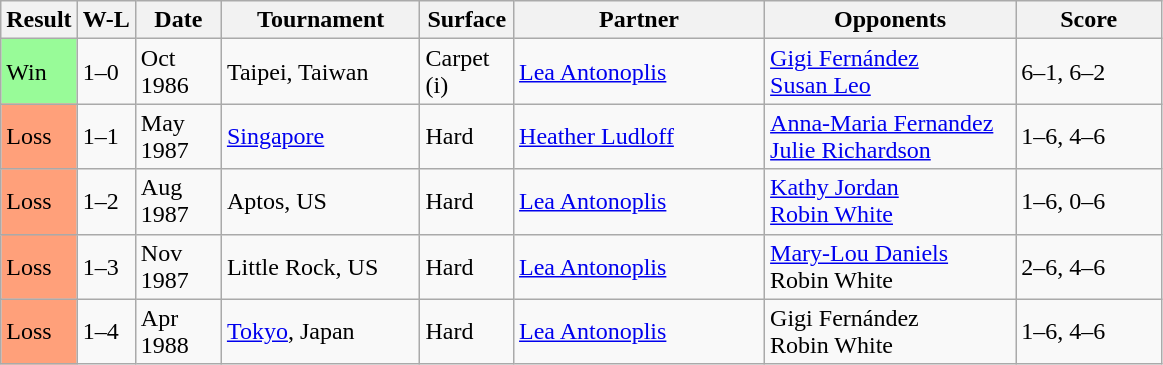<table class="sortable wikitable">
<tr>
<th>Result</th>
<th>W-L</th>
<th style="width:50px">Date</th>
<th style="width:125px">Tournament</th>
<th style="width:55px">Surface</th>
<th style="width:160px">Partner</th>
<th style="width:160px">Opponents</th>
<th style="width:90px" class="unsortable">Score</th>
</tr>
<tr>
<td style="background:#98fb98;">Win</td>
<td>1–0</td>
<td>Oct 1986</td>
<td>Taipei, Taiwan</td>
<td>Carpet (i)</td>
<td> <a href='#'>Lea Antonoplis</a></td>
<td> <a href='#'>Gigi Fernández</a> <br>  <a href='#'>Susan Leo</a></td>
<td>6–1, 6–2</td>
</tr>
<tr>
<td style="background:#ffa07a;">Loss</td>
<td>1–1</td>
<td>May 1987</td>
<td><a href='#'>Singapore</a></td>
<td>Hard</td>
<td> <a href='#'>Heather Ludloff</a></td>
<td> <a href='#'>Anna-Maria Fernandez</a> <br>  <a href='#'>Julie Richardson</a></td>
<td>1–6, 4–6</td>
</tr>
<tr>
<td style="background:#ffa07a;">Loss</td>
<td>1–2</td>
<td>Aug 1987</td>
<td>Aptos, US</td>
<td>Hard</td>
<td> <a href='#'>Lea Antonoplis</a></td>
<td> <a href='#'>Kathy Jordan</a> <br>  <a href='#'>Robin White</a></td>
<td>1–6, 0–6</td>
</tr>
<tr>
<td style="background:#ffa07a;">Loss</td>
<td>1–3</td>
<td>Nov 1987</td>
<td>Little Rock, US</td>
<td>Hard</td>
<td> <a href='#'>Lea Antonoplis</a></td>
<td> <a href='#'>Mary-Lou Daniels</a> <br>  Robin White</td>
<td>2–6, 4–6</td>
</tr>
<tr>
<td style="background:#ffa07a;">Loss</td>
<td>1–4</td>
<td>Apr 1988</td>
<td><a href='#'>Tokyo</a>, Japan</td>
<td>Hard</td>
<td> <a href='#'>Lea Antonoplis</a></td>
<td> Gigi Fernández <br>  Robin White</td>
<td>1–6, 4–6</td>
</tr>
</table>
